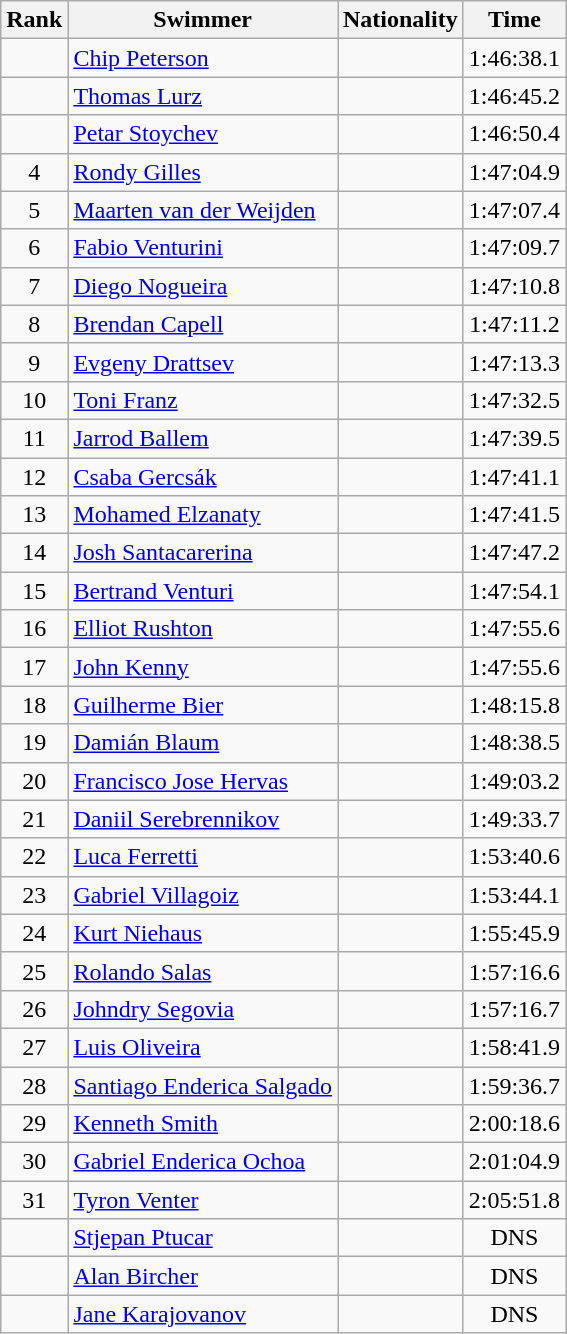<table class="wikitable" border="1" style="text-align:center">
<tr>
<th>Rank</th>
<th>Swimmer</th>
<th>Nationality</th>
<th>Time</th>
</tr>
<tr>
<td></td>
<td align=left><a href='#'>Chip Peterson</a></td>
<td align=left></td>
<td>1:46:38.1</td>
</tr>
<tr>
<td></td>
<td align=left><a href='#'>Thomas Lurz</a></td>
<td align=left></td>
<td>1:46:45.2</td>
</tr>
<tr>
<td></td>
<td align=left><a href='#'>Petar Stoychev</a></td>
<td align=left></td>
<td>1:46:50.4</td>
</tr>
<tr>
<td>4</td>
<td align=left><a href='#'>Rondy Gilles</a></td>
<td align=left></td>
<td>1:47:04.9</td>
</tr>
<tr>
<td>5</td>
<td align=left><a href='#'>Maarten van der Weijden</a></td>
<td align=left></td>
<td>1:47:07.4</td>
</tr>
<tr>
<td>6</td>
<td align=left><a href='#'>Fabio Venturini</a></td>
<td align=left></td>
<td>1:47:09.7</td>
</tr>
<tr>
<td>7</td>
<td align=left><a href='#'>Diego Nogueira</a></td>
<td align=left></td>
<td>1:47:10.8</td>
</tr>
<tr>
<td>8</td>
<td align=left><a href='#'>Brendan Capell</a></td>
<td align=left></td>
<td>1:47:11.2</td>
</tr>
<tr>
<td>9</td>
<td align=left><a href='#'>Evgeny Drattsev</a></td>
<td align=left></td>
<td>1:47:13.3</td>
</tr>
<tr>
<td>10</td>
<td align=left><a href='#'>Toni Franz</a></td>
<td align=left></td>
<td>1:47:32.5</td>
</tr>
<tr>
<td>11</td>
<td align=left><a href='#'>Jarrod Ballem</a></td>
<td align=left></td>
<td>1:47:39.5</td>
</tr>
<tr>
<td>12</td>
<td align=left><a href='#'>Csaba Gercsák</a></td>
<td align=left></td>
<td>1:47:41.1</td>
</tr>
<tr>
<td>13</td>
<td align=left><a href='#'>Mohamed Elzanaty</a></td>
<td align=left></td>
<td>1:47:41.5</td>
</tr>
<tr>
<td>14</td>
<td align=left><a href='#'>Josh Santacarerina</a></td>
<td align=left></td>
<td>1:47:47.2</td>
</tr>
<tr>
<td>15</td>
<td align=left><a href='#'>Bertrand Venturi</a></td>
<td align=left></td>
<td>1:47:54.1</td>
</tr>
<tr>
<td>16</td>
<td align=left><a href='#'>Elliot Rushton</a></td>
<td align=left></td>
<td>1:47:55.6</td>
</tr>
<tr>
<td>17</td>
<td align=left><a href='#'>John Kenny</a></td>
<td align=left></td>
<td>1:47:55.6</td>
</tr>
<tr>
<td>18</td>
<td align=left><a href='#'>Guilherme Bier</a></td>
<td align=left></td>
<td>1:48:15.8</td>
</tr>
<tr>
<td>19</td>
<td align=left><a href='#'>Damián Blaum</a></td>
<td align=left></td>
<td>1:48:38.5</td>
</tr>
<tr>
<td>20</td>
<td align=left><a href='#'>Francisco Jose Hervas</a></td>
<td align=left></td>
<td>1:49:03.2</td>
</tr>
<tr>
<td>21</td>
<td align=left><a href='#'>Daniil Serebrennikov</a></td>
<td align=left></td>
<td>1:49:33.7</td>
</tr>
<tr>
<td>22</td>
<td align=left><a href='#'>Luca Ferretti</a></td>
<td align=left></td>
<td>1:53:40.6</td>
</tr>
<tr>
<td>23</td>
<td align=left><a href='#'>Gabriel Villagoiz</a></td>
<td align=left></td>
<td>1:53:44.1</td>
</tr>
<tr>
<td>24</td>
<td align=left><a href='#'>Kurt Niehaus</a></td>
<td align=left></td>
<td>1:55:45.9</td>
</tr>
<tr>
<td>25</td>
<td align=left><a href='#'>Rolando Salas</a></td>
<td align=left></td>
<td>1:57:16.6</td>
</tr>
<tr>
<td>26</td>
<td align=left><a href='#'>Johndry Segovia</a></td>
<td align=left></td>
<td>1:57:16.7</td>
</tr>
<tr>
<td>27</td>
<td align=left><a href='#'>Luis Oliveira</a></td>
<td align=left></td>
<td>1:58:41.9</td>
</tr>
<tr>
<td>28</td>
<td align=left><a href='#'>Santiago Enderica Salgado</a></td>
<td align=left></td>
<td>1:59:36.7</td>
</tr>
<tr>
<td>29</td>
<td align=left><a href='#'>Kenneth Smith</a></td>
<td align=left></td>
<td>2:00:18.6</td>
</tr>
<tr>
<td>30</td>
<td align=left><a href='#'>Gabriel Enderica Ochoa</a></td>
<td align=left></td>
<td>2:01:04.9</td>
</tr>
<tr>
<td>31</td>
<td align=left><a href='#'>Tyron Venter</a></td>
<td align=left></td>
<td>2:05:51.8</td>
</tr>
<tr>
<td></td>
<td align=left><a href='#'>Stjepan Ptucar</a></td>
<td align=left></td>
<td>DNS</td>
</tr>
<tr>
<td></td>
<td align=left><a href='#'>Alan Bircher</a></td>
<td align=left></td>
<td>DNS</td>
</tr>
<tr>
<td></td>
<td align=left><a href='#'>Jane Karajovanov</a></td>
<td align=left></td>
<td>DNS</td>
</tr>
</table>
